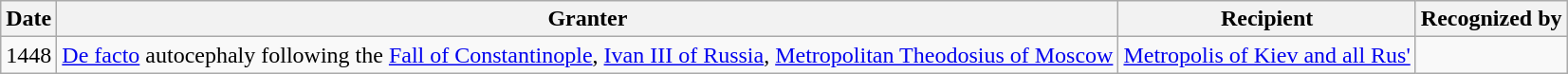<table class="wikitable">
<tr>
<th>Date</th>
<th>Granter</th>
<th>Recipient</th>
<th>Recognized by</th>
</tr>
<tr>
<td>1448</td>
<td><a href='#'>De facto</a> autocephaly following the <a href='#'>Fall of Constantinople</a>, <a href='#'>Ivan III of Russia</a>,  <a href='#'>Metropolitan Theodosius of Moscow</a></td>
<td><a href='#'>Metropolis of Kiev and all Rus'</a></td>
<td></td>
</tr>
</table>
